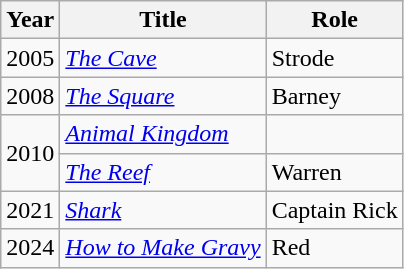<table class="wikitable">
<tr>
<th>Year</th>
<th>Title</th>
<th>Role</th>
</tr>
<tr>
<td>2005</td>
<td><em><a href='#'>The Cave</a></em></td>
<td>Strode</td>
</tr>
<tr>
<td>2008</td>
<td><em><a href='#'>The Square</a></em></td>
<td>Barney</td>
</tr>
<tr>
<td rowspan="2">2010</td>
<td><em><a href='#'>Animal Kingdom</a></em></td>
<td></td>
</tr>
<tr>
<td><em><a href='#'>The Reef</a></em></td>
<td>Warren</td>
</tr>
<tr>
<td>2021</td>
<td><em><a href='#'>Shark</a></em></td>
<td>Captain Rick</td>
</tr>
<tr>
<td>2024</td>
<td><em><a href='#'>How to Make Gravy</a></em></td>
<td>Red</td>
</tr>
</table>
